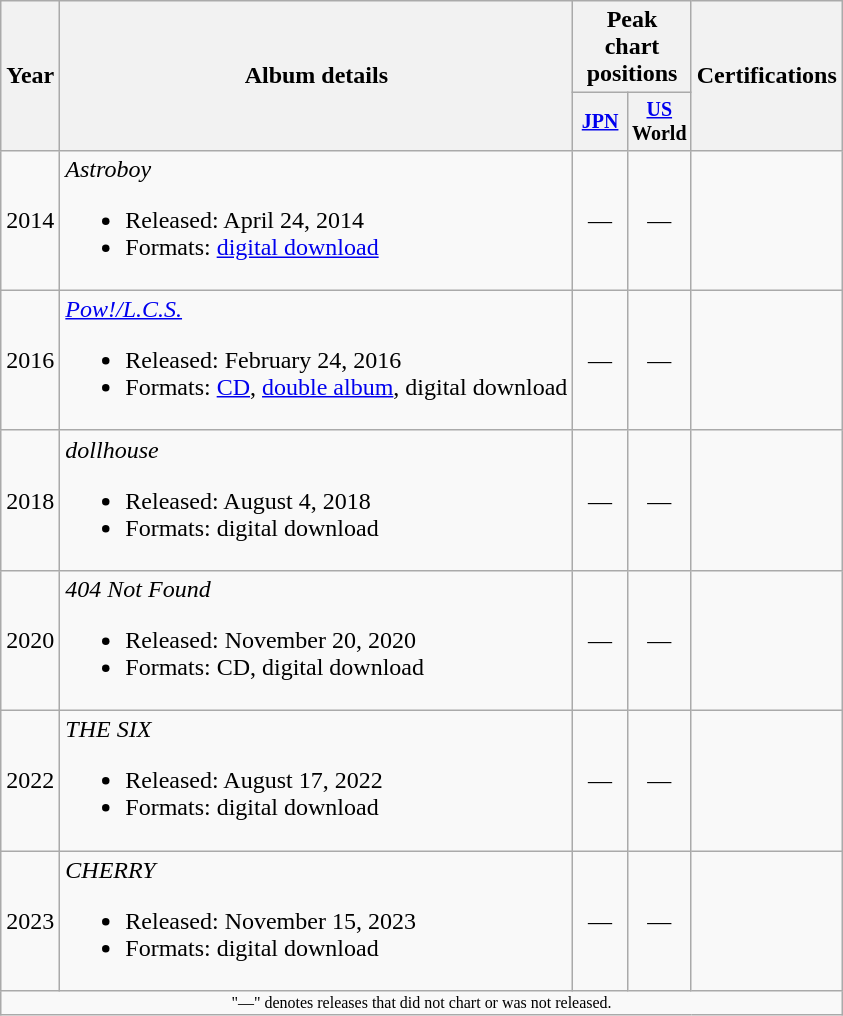<table class="wikitable" style="text-align:center;">
<tr>
<th rowspan="2">Year</th>
<th rowspan="2">Album details</th>
<th colspan="2">Peak chart positions</th>
<th rowspan="2">Certifications</th>
</tr>
<tr style="font-size:smaller">
<th style="width:30px;"><a href='#'>JPN</a></th>
<th style="width:30px;"><a href='#'>US</a> World</th>
</tr>
<tr>
<td>2014</td>
<td style="text-align:left;"><em>Astroboy</em><br><ul><li>Released: April 24, 2014</li><li>Formats: <a href='#'>digital download</a></li></ul></td>
<td>—</td>
<td>—</td>
<td></td>
</tr>
<tr>
<td>2016</td>
<td style="text-align:left;"><em><a href='#'>Pow!/L.C.S.</a></em><br><ul><li>Released: February 24, 2016</li><li>Formats: <a href='#'>CD</a>, <a href='#'>double album</a>, digital download</li></ul></td>
<td>—</td>
<td>—</td>
<td></td>
</tr>
<tr>
<td>2018</td>
<td style="text-align:left;"><em>dollhouse</em><br><ul><li>Released: August 4, 2018</li><li>Formats: digital download</li></ul></td>
<td>—</td>
<td>—</td>
<td></td>
</tr>
<tr>
<td>2020</td>
<td style="text-align:left;"><em>404 Not Found</em><br><ul><li>Released: November 20, 2020</li><li>Formats: CD, digital download</li></ul></td>
<td>—</td>
<td>—</td>
<td></td>
</tr>
<tr>
<td>2022</td>
<td style="text-align:left;"><em>THE SIX</em><br><ul><li>Released: August 17, 2022</li><li>Formats: digital download</li></ul></td>
<td>—</td>
<td>—</td>
<td></td>
</tr>
<tr>
<td>2023</td>
<td style="text-align:left;"><em>CHERRY</em><br><ul><li>Released: November 15, 2023</li><li>Formats: digital download</li></ul></td>
<td>—</td>
<td>—</td>
<td></td>
</tr>
<tr>
<td colspan="20" style="font-size:8pt">"—" denotes releases that did not chart or was not released.</td>
</tr>
</table>
